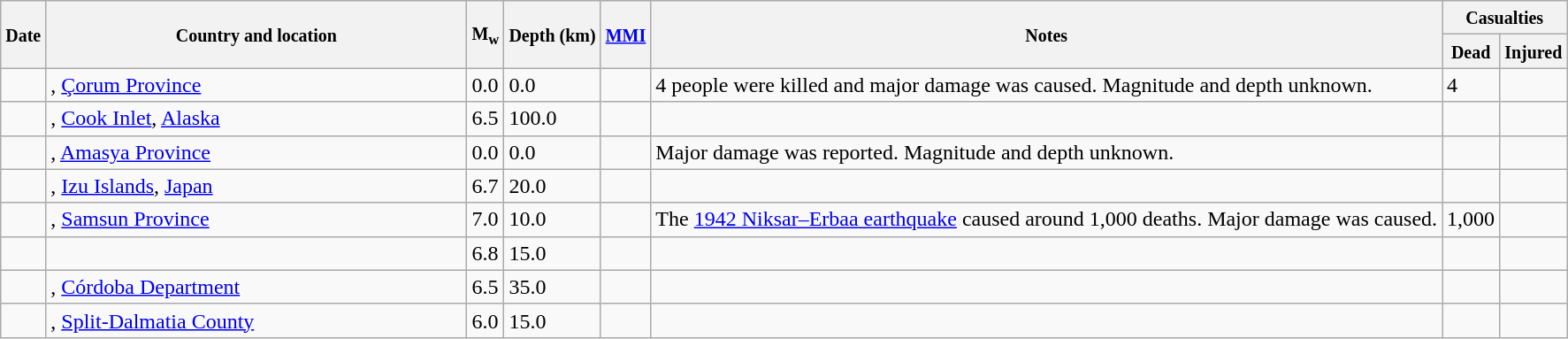<table class="wikitable sortable sort-under" style="border:1px black; margin-left:1em;">
<tr>
<th rowspan="2"><small>Date</small></th>
<th rowspan="2" style="width: 310px"><small>Country and location</small></th>
<th rowspan="2"><small>M<sub>w</sub></small></th>
<th rowspan="2"><small>Depth (km)</small></th>
<th rowspan="2"><small><a href='#'>MMI</a></small></th>
<th rowspan="2" class="unsortable"><small>Notes</small></th>
<th colspan="2"><small>Casualties</small></th>
</tr>
<tr>
<th><small>Dead</small></th>
<th><small>Injured</small></th>
</tr>
<tr>
<td></td>
<td>, <a href='#'>Çorum Province</a></td>
<td>0.0</td>
<td>0.0</td>
<td></td>
<td>4 people were killed and major damage was caused. Magnitude and depth unknown.</td>
<td>4</td>
<td></td>
</tr>
<tr>
<td></td>
<td>, <a href='#'>Cook Inlet</a>, <a href='#'>Alaska</a></td>
<td>6.5</td>
<td>100.0</td>
<td></td>
<td></td>
<td></td>
<td></td>
</tr>
<tr>
<td></td>
<td>, <a href='#'>Amasya Province</a></td>
<td>0.0</td>
<td>0.0</td>
<td></td>
<td>Major damage was reported. Magnitude and depth unknown.</td>
<td></td>
<td></td>
</tr>
<tr>
<td></td>
<td>, <a href='#'>Izu Islands</a>, <a href='#'>Japan</a></td>
<td>6.7</td>
<td>20.0</td>
<td></td>
<td></td>
<td></td>
<td></td>
</tr>
<tr>
<td></td>
<td>, <a href='#'>Samsun Province</a></td>
<td>7.0</td>
<td>10.0</td>
<td></td>
<td>The <a href='#'>1942 Niksar–Erbaa earthquake</a> caused around 1,000 deaths. Major damage was caused.</td>
<td>1,000</td>
<td></td>
</tr>
<tr>
<td></td>
<td></td>
<td>6.8</td>
<td>15.0</td>
<td></td>
<td></td>
<td></td>
<td></td>
</tr>
<tr>
<td></td>
<td>, <a href='#'>Córdoba Department</a></td>
<td>6.5</td>
<td>35.0</td>
<td></td>
<td></td>
<td></td>
<td></td>
</tr>
<tr>
<td></td>
<td>, <a href='#'>Split-Dalmatia County</a></td>
<td>6.0</td>
<td>15.0</td>
<td></td>
<td></td>
<td></td>
<td></td>
</tr>
</table>
